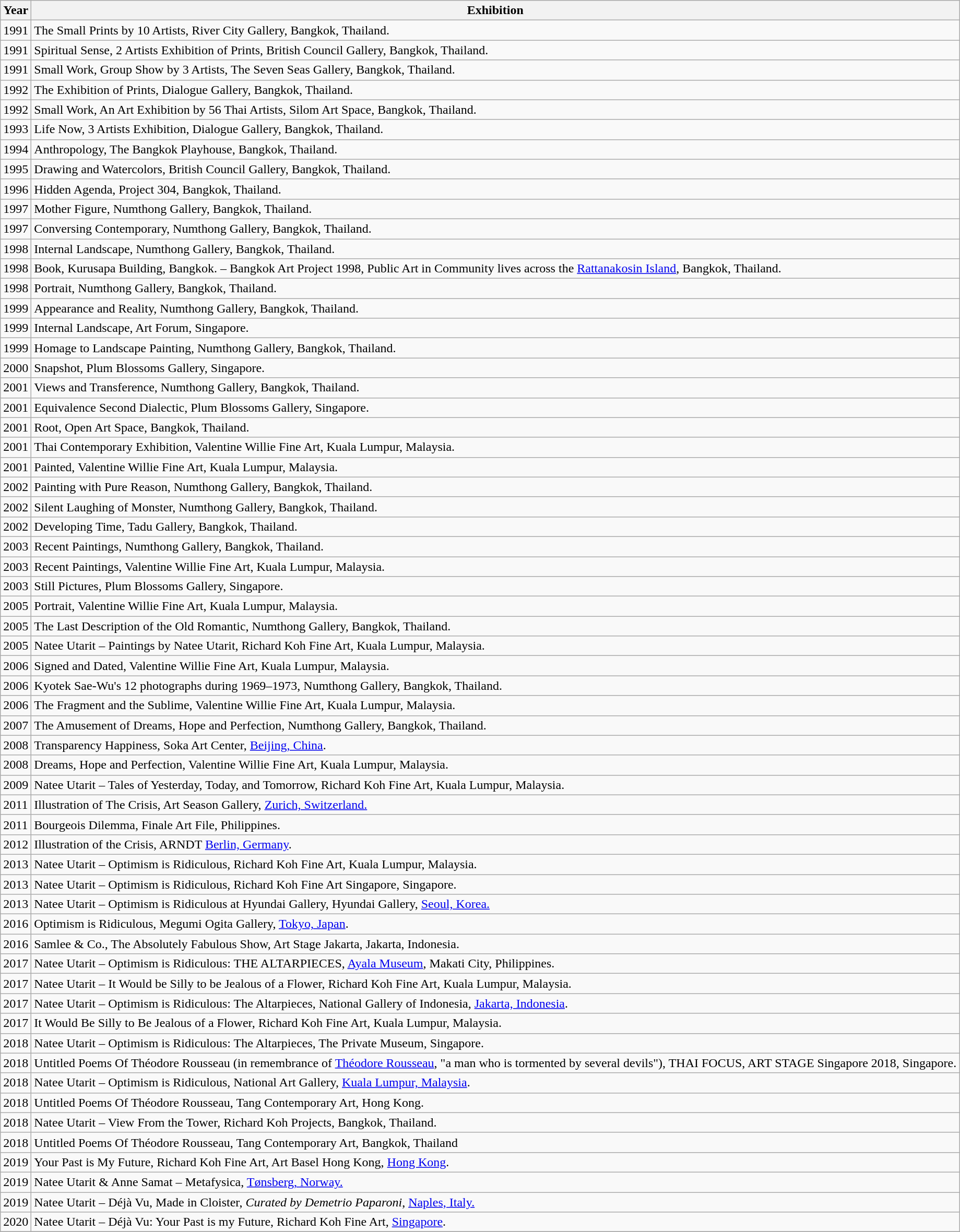<table class="wikitable">
<tr>
<th>Year</th>
<th>Exhibition</th>
</tr>
<tr>
<td>1991</td>
<td>The Small Prints by 10 Artists, River City Gallery, Bangkok, Thailand.</td>
</tr>
<tr>
<td>1991</td>
<td>Spiritual Sense, 2 Artists Exhibition of Prints, British Council Gallery, Bangkok, Thailand.</td>
</tr>
<tr>
<td>1991</td>
<td>Small Work, Group Show by 3 Artists, The Seven Seas Gallery, Bangkok, Thailand.</td>
</tr>
<tr>
<td>1992</td>
<td>The Exhibition of Prints, Dialogue Gallery, Bangkok, Thailand.</td>
</tr>
<tr>
<td>1992</td>
<td>Small Work, An Art Exhibition by 56 Thai Artists, Silom Art Space, Bangkok, Thailand.</td>
</tr>
<tr>
<td>1993</td>
<td>Life Now, 3 Artists Exhibition, Dialogue Gallery, Bangkok, Thailand.</td>
</tr>
<tr>
<td>1994</td>
<td>Anthropology, The Bangkok Playhouse, Bangkok, Thailand.</td>
</tr>
<tr>
<td>1995</td>
<td>Drawing and Watercolors, British Council Gallery, Bangkok, Thailand.</td>
</tr>
<tr>
<td>1996</td>
<td>Hidden Agenda, Project 304, Bangkok, Thailand.</td>
</tr>
<tr>
<td>1997</td>
<td>Mother Figure, Numthong Gallery, Bangkok, Thailand.</td>
</tr>
<tr>
<td>1997</td>
<td>Conversing Contemporary, Numthong Gallery, Bangkok, Thailand.</td>
</tr>
<tr>
<td>1998</td>
<td>Internal Landscape, Numthong Gallery, Bangkok, Thailand.</td>
</tr>
<tr>
<td>1998</td>
<td>Book, Kurusapa Building, Bangkok. – Bangkok Art Project 1998, Public Art in Community lives across the <a href='#'>Rattanakosin Island</a>, Bangkok, Thailand.</td>
</tr>
<tr>
<td>1998</td>
<td>Portrait, Numthong Gallery, Bangkok, Thailand.</td>
</tr>
<tr>
<td>1999</td>
<td>Appearance and Reality, Numthong Gallery, Bangkok, Thailand.</td>
</tr>
<tr>
<td>1999</td>
<td>Internal Landscape, Art Forum, Singapore.</td>
</tr>
<tr>
<td>1999</td>
<td>Homage to Landscape Painting, Numthong Gallery, Bangkok, Thailand.</td>
</tr>
<tr>
<td>2000</td>
<td>Snapshot, Plum Blossoms Gallery, Singapore.</td>
</tr>
<tr>
<td>2001</td>
<td>Views and Transference, Numthong Gallery, Bangkok, Thailand.</td>
</tr>
<tr>
<td>2001</td>
<td>Equivalence Second Dialectic, Plum Blossoms Gallery, Singapore.</td>
</tr>
<tr>
<td>2001</td>
<td>Root, Open Art Space, Bangkok, Thailand.</td>
</tr>
<tr>
<td>2001</td>
<td>Thai Contemporary Exhibition, Valentine Willie Fine Art, Kuala Lumpur, Malaysia.</td>
</tr>
<tr>
<td>2001</td>
<td>Painted, Valentine Willie Fine Art, Kuala Lumpur, Malaysia.</td>
</tr>
<tr>
<td>2002</td>
<td>Painting with Pure Reason, Numthong Gallery, Bangkok, Thailand.</td>
</tr>
<tr>
<td>2002</td>
<td>Silent Laughing of Monster, Numthong Gallery, Bangkok, Thailand.</td>
</tr>
<tr>
<td>2002</td>
<td>Developing Time, Tadu Gallery, Bangkok, Thailand.</td>
</tr>
<tr>
<td>2003</td>
<td>Recent Paintings, Numthong Gallery, Bangkok, Thailand.</td>
</tr>
<tr>
<td>2003</td>
<td>Recent Paintings, Valentine Willie Fine Art, Kuala Lumpur, Malaysia.</td>
</tr>
<tr>
<td>2003</td>
<td>Still Pictures, Plum Blossoms Gallery, Singapore.</td>
</tr>
<tr>
<td>2005</td>
<td>Portrait, Valentine Willie Fine Art, Kuala Lumpur, Malaysia.</td>
</tr>
<tr>
<td>2005</td>
<td>The Last Description of the Old Romantic, Numthong Gallery, Bangkok, Thailand.</td>
</tr>
<tr>
<td>2005</td>
<td>Natee Utarit – Paintings by Natee Utarit, Richard Koh Fine Art, Kuala Lumpur, Malaysia.</td>
</tr>
<tr>
<td>2006</td>
<td>Signed and Dated, Valentine Willie Fine Art, Kuala Lumpur, Malaysia.</td>
</tr>
<tr>
<td>2006</td>
<td>Kyotek Sae-Wu's 12 photographs during 1969–1973, Numthong Gallery, Bangkok, Thailand.</td>
</tr>
<tr>
<td>2006</td>
<td>The Fragment and the Sublime, Valentine Willie Fine Art, Kuala Lumpur, Malaysia.</td>
</tr>
<tr>
<td>2007</td>
<td>The Amusement of Dreams, Hope and Perfection, Numthong Gallery, Bangkok, Thailand.</td>
</tr>
<tr>
<td>2008</td>
<td>Transparency Happiness, Soka Art Center, <a href='#'>Beijing, China</a>.</td>
</tr>
<tr>
<td>2008</td>
<td>Dreams, Hope and Perfection, Valentine Willie Fine Art, Kuala Lumpur, Malaysia.</td>
</tr>
<tr>
<td>2009</td>
<td>Natee Utarit – Tales of Yesterday, Today, and Tomorrow, Richard Koh Fine Art, Kuala Lumpur, Malaysia.</td>
</tr>
<tr>
<td>2011</td>
<td>Illustration of The Crisis, Art Season Gallery, <a href='#'>Zurich, Switzerland.</a></td>
</tr>
<tr>
<td>2011</td>
<td>Bourgeois Dilemma, Finale Art File, Philippines.</td>
</tr>
<tr>
<td>2012</td>
<td>Illustration of the Crisis, ARNDT <a href='#'>Berlin, Germany</a>.</td>
</tr>
<tr>
<td>2013</td>
<td>Natee Utarit – Optimism is Ridiculous, Richard Koh Fine Art, Kuala Lumpur, Malaysia.</td>
</tr>
<tr>
<td>2013</td>
<td>Natee Utarit – Optimism is Ridiculous, Richard Koh Fine Art Singapore, Singapore.</td>
</tr>
<tr>
<td>2013</td>
<td>Natee Utarit – Optimism is Ridiculous at Hyundai Gallery, Hyundai Gallery, <a href='#'>Seoul, Korea.</a></td>
</tr>
<tr>
<td>2016</td>
<td>Optimism is Ridiculous, Megumi Ogita Gallery, <a href='#'>Tokyo, Japan</a>.</td>
</tr>
<tr>
<td>2016</td>
<td>Samlee & Co., The Absolutely Fabulous Show, Art Stage Jakarta, Jakarta, Indonesia.</td>
</tr>
<tr>
<td>2017</td>
<td>Natee Utarit – Optimism is Ridiculous: THE ALTARPIECES, <a href='#'>Ayala Museum</a>, Makati City, Philippines.</td>
</tr>
<tr>
<td>2017</td>
<td>Natee Utarit – It Would be Silly to be Jealous of a Flower, Richard Koh Fine Art, Kuala Lumpur, Malaysia.</td>
</tr>
<tr>
<td>2017</td>
<td>Natee Utarit – Optimism is Ridiculous: The Altarpieces, National Gallery of Indonesia, <a href='#'>Jakarta, Indonesia</a>.</td>
</tr>
<tr>
<td>2017</td>
<td>It Would Be Silly to Be Jealous of a Flower, Richard Koh Fine Art, Kuala Lumpur, Malaysia.</td>
</tr>
<tr>
<td>2018</td>
<td>Natee Utarit – Optimism is Ridiculous: The Altarpieces, The Private Museum, Singapore.</td>
</tr>
<tr>
<td>2018</td>
<td>Untitled Poems Of Théodore Rousseau (in remembrance of <a href='#'>Théodore Rousseau</a>, "a man who is tormented by several devils"), THAI FOCUS, ART STAGE Singapore 2018, Singapore.</td>
</tr>
<tr>
<td>2018</td>
<td>Natee Utarit – Optimism is Ridiculous, National Art Gallery, <a href='#'>Kuala Lumpur, Malaysia</a>.</td>
</tr>
<tr>
<td>2018</td>
<td>Untitled Poems Of Théodore Rousseau, Tang Contemporary Art, Hong Kong.</td>
</tr>
<tr>
<td>2018</td>
<td>Natee Utarit – View From the Tower, Richard Koh Projects, Bangkok, Thailand.</td>
</tr>
<tr>
<td>2018</td>
<td>Untitled Poems Of Théodore Rousseau, Tang Contemporary Art, Bangkok, Thailand</td>
</tr>
<tr>
<td>2019</td>
<td>Your Past is My Future, Richard Koh Fine Art, Art Basel Hong Kong, <a href='#'>Hong Kong</a>.</td>
</tr>
<tr>
<td>2019</td>
<td>Natee Utarit & Anne Samat – Metafysica, <a href='#'>Tønsberg, Norway.</a></td>
</tr>
<tr>
<td>2019</td>
<td>Natee Utarit – Déjà Vu, Made in Cloister, <em>Curated by Demetrio Paparoni</em>, <a href='#'>Naples, Italy.</a></td>
</tr>
<tr>
<td>2020</td>
<td>Natee Utarit – Déjà Vu: Your Past is my Future, Richard Koh Fine Art, <a href='#'>Singapore</a>.</td>
</tr>
<tr>
</tr>
</table>
